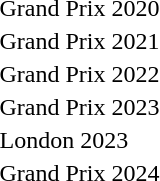<table>
<tr valign="top">
<td>Grand Prix 2020<br></td>
<td></td>
<td></td>
<td><br></td>
</tr>
<tr valign="top">
<td>Grand Prix 2021<br></td>
<td></td>
<td></td>
<td><br></td>
</tr>
<tr valign="top">
<td>Grand Prix 2022<br></td>
<td></td>
<td></td>
<td></td>
</tr>
<tr valign="top">
<td>Grand Prix 2023<br></td>
<td></td>
<td></td>
<td></td>
</tr>
<tr valign="top">
<td>London 2023<br></td>
<td></td>
<td></td>
<td></td>
</tr>
<tr valign="top">
<td>Grand Prix 2024<br></td>
<td></td>
<td></td>
<td><br></td>
</tr>
<tr>
</tr>
</table>
